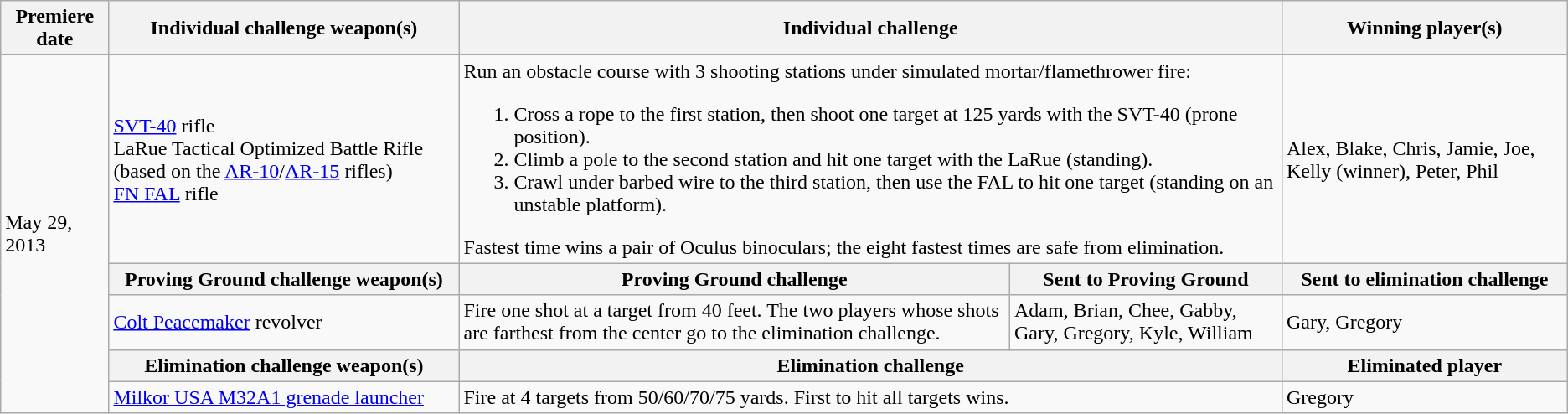<table class="wikitable">
<tr>
<th>Premiere date</th>
<th>Individual challenge weapon(s)</th>
<th colspan="2">Individual challenge</th>
<th>Winning player(s)</th>
</tr>
<tr>
<td rowspan="5">May 29, 2013</td>
<td><a href='#'>SVT-40</a> rifle<br>LaRue Tactical Optimized Battle Rifle (based on the <a href='#'>AR-10</a>/<a href='#'>AR-15</a> rifles)<br><a href='#'>FN FAL</a> rifle</td>
<td colspan="2">Run an obstacle course with 3 shooting stations under simulated mortar/flamethrower fire:<br><ol><li>Cross a rope to the first station, then shoot one target at 125 yards with the SVT-40 (prone position).</li><li>Climb a pole to the second station and hit one target with the LaRue (standing).</li><li>Crawl under barbed wire to the third station, then use the FAL to hit one target (standing on an unstable platform).</li></ol>Fastest time wins a pair of Oculus binoculars; the eight fastest times are safe from elimination.</td>
<td>Alex, Blake, Chris, Jamie, Joe, Kelly (winner), Peter, Phil</td>
</tr>
<tr>
<th>Proving Ground challenge weapon(s)</th>
<th>Proving Ground challenge</th>
<th>Sent to Proving Ground</th>
<th>Sent to elimination challenge</th>
</tr>
<tr>
<td><a href='#'>Colt Peacemaker</a> revolver</td>
<td>Fire one shot at a target from 40 feet. The two players whose shots are farthest from the center go to the elimination challenge.</td>
<td>Adam, Brian, Chee, Gabby, Gary, Gregory, Kyle, William</td>
<td>Gary, Gregory</td>
</tr>
<tr>
<th>Elimination challenge weapon(s)</th>
<th colspan="2">Elimination challenge</th>
<th>Eliminated player</th>
</tr>
<tr>
<td><a href='#'>Milkor USA M32A1 grenade launcher</a></td>
<td colspan="2">Fire at 4 targets from 50/60/70/75 yards. First to hit all targets wins.</td>
<td>Gregory</td>
</tr>
</table>
